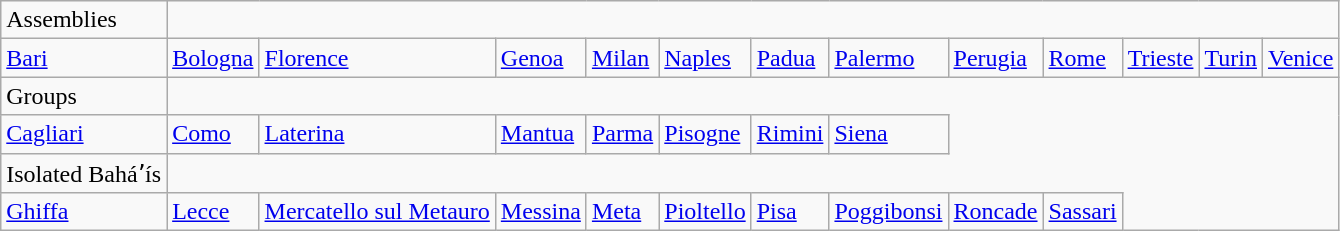<table class="wikitable">
<tr>
<td>Assemblies</td>
</tr>
<tr>
<td><a href='#'>Bari</a></td>
<td><a href='#'>Bologna</a></td>
<td><a href='#'>Florence</a></td>
<td><a href='#'>Genoa</a></td>
<td><a href='#'>Milan</a></td>
<td><a href='#'>Naples</a></td>
<td><a href='#'>Padua</a></td>
<td><a href='#'>Palermo</a></td>
<td><a href='#'>Perugia</a></td>
<td><a href='#'>Rome</a></td>
<td><a href='#'>Trieste</a></td>
<td><a href='#'>Turin</a></td>
<td><a href='#'>Venice</a></td>
</tr>
<tr>
<td>Groups</td>
</tr>
<tr>
<td><a href='#'>Cagliari</a></td>
<td><a href='#'>Como</a></td>
<td><a href='#'>Laterina</a></td>
<td><a href='#'>Mantua</a></td>
<td><a href='#'>Parma</a></td>
<td><a href='#'>Pisogne</a></td>
<td><a href='#'>Rimini</a></td>
<td><a href='#'>Siena</a></td>
</tr>
<tr>
<td>Isolated Baháʼís</td>
</tr>
<tr>
<td><a href='#'>Ghiffa</a></td>
<td><a href='#'>Lecce</a></td>
<td><a href='#'>Mercatello sul Metauro</a></td>
<td><a href='#'>Messina</a></td>
<td><a href='#'>Meta</a></td>
<td><a href='#'>Pioltello</a></td>
<td><a href='#'>Pisa</a></td>
<td><a href='#'>Poggibonsi</a></td>
<td><a href='#'>Roncade</a></td>
<td><a href='#'>Sassari</a></td>
</tr>
</table>
